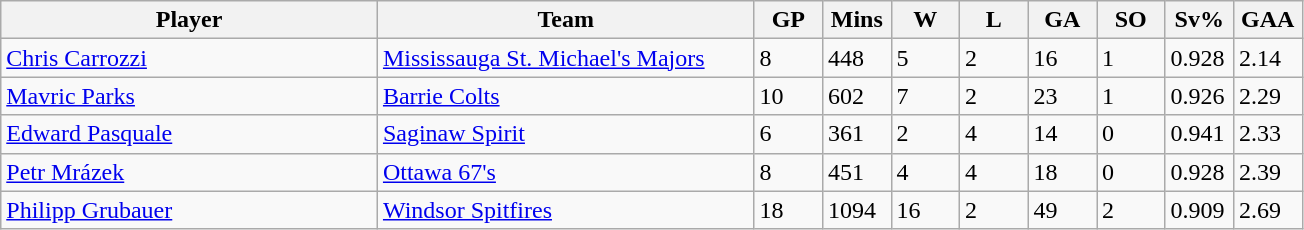<table class="wikitable">
<tr>
<th bgcolor="#DDDDFF" width="27.5%">Player</th>
<th bgcolor="#DDDDFF" width="27.5%">Team</th>
<th bgcolor="#DDDDFF" width="5%">GP</th>
<th bgcolor="#DDDDFF" width="5%">Mins</th>
<th bgcolor="#DDDDFF" width="5%">W</th>
<th bgcolor="#DDDDFF" width="5%">L</th>
<th bgcolor="#DDDDFF" width="5%">GA</th>
<th bgcolor="#DDDDFF" width="5%">SO</th>
<th bgcolor="#DDDDFF" width="5%">Sv%</th>
<th bgcolor="#DDDDFF" width="5%">GAA</th>
</tr>
<tr>
<td><a href='#'>Chris Carrozzi</a></td>
<td><a href='#'>Mississauga St. Michael's Majors</a></td>
<td>8</td>
<td>448</td>
<td>5</td>
<td>2</td>
<td>16</td>
<td>1</td>
<td>0.928</td>
<td>2.14</td>
</tr>
<tr>
<td><a href='#'>Mavric Parks</a></td>
<td><a href='#'>Barrie Colts</a></td>
<td>10</td>
<td>602</td>
<td>7</td>
<td>2</td>
<td>23</td>
<td>1</td>
<td>0.926</td>
<td>2.29</td>
</tr>
<tr>
<td><a href='#'>Edward Pasquale</a></td>
<td><a href='#'>Saginaw Spirit</a></td>
<td>6</td>
<td>361</td>
<td>2</td>
<td>4</td>
<td>14</td>
<td>0</td>
<td>0.941</td>
<td>2.33</td>
</tr>
<tr>
<td><a href='#'>Petr Mrázek</a></td>
<td><a href='#'>Ottawa 67's</a></td>
<td>8</td>
<td>451</td>
<td>4</td>
<td>4</td>
<td>18</td>
<td>0</td>
<td>0.928</td>
<td>2.39</td>
</tr>
<tr>
<td><a href='#'>Philipp Grubauer</a></td>
<td><a href='#'>Windsor Spitfires</a></td>
<td>18</td>
<td>1094</td>
<td>16</td>
<td>2</td>
<td>49</td>
<td>2</td>
<td>0.909</td>
<td>2.69</td>
</tr>
</table>
